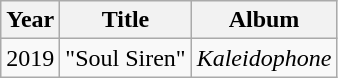<table class="wikitable">
<tr>
<th>Year</th>
<th>Title</th>
<th>Album</th>
</tr>
<tr>
<td>2019</td>
<td>"Soul Siren"</td>
<td><em>Kaleidophone</em></td>
</tr>
</table>
